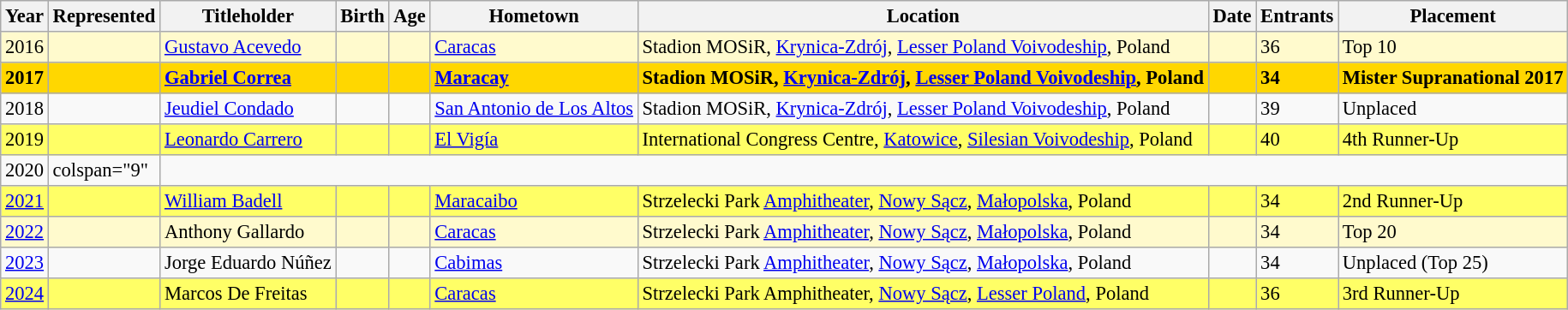<table class="wikitable sortable" style="margin: 0 1em 0 0; background: #f9f9f9; border: 1px #aaa solid; border-collapse: collapse; font-size: 94%;">
<tr>
<th>Year</th>
<th>Represented</th>
<th>Titleholder</th>
<th>Birth</th>
<th>Age</th>
<th>Hometown</th>
<th>Location</th>
<th>Date</th>
<th>Entrants</th>
<th>Placement</th>
</tr>
<tr style="background-color:#FFFACD;">
<td>2016</td>
<td></td>
<td><a href='#'>Gustavo Acevedo</a></td>
<td></td>
<td></td>
<td><a href='#'>Caracas</a></td>
<td>Stadion MOSiR, <a href='#'>Krynica-Zdrój</a>, <a href='#'>Lesser Poland Voivodeship</a>, Poland</td>
<td></td>
<td>36</td>
<td>Top 10</td>
</tr>
<tr style="background-color:gold; font-weight: bold ">
<td>2017</td>
<td></td>
<td><a href='#'>Gabriel Correa</a></td>
<td></td>
<td></td>
<td><a href='#'>Maracay</a></td>
<td>Stadion MOSiR, <a href='#'>Krynica-Zdrój</a>, <a href='#'>Lesser Poland Voivodeship</a>, Poland</td>
<td></td>
<td>34</td>
<td>Mister Supranational 2017</td>
</tr>
<tr>
<td>2018</td>
<td></td>
<td><a href='#'>Jeudiel Condado</a></td>
<td></td>
<td></td>
<td><a href='#'>San Antonio de Los Altos</a></td>
<td>Stadion MOSiR, <a href='#'>Krynica-Zdrój</a>, <a href='#'>Lesser Poland Voivodeship</a>, Poland</td>
<td></td>
<td>39</td>
<td>Unplaced</td>
</tr>
<tr style="background-color:#FFFF66;">
<td>2019</td>
<td></td>
<td><a href='#'>Leonardo Carrero</a></td>
<td></td>
<td></td>
<td><a href='#'>El Vigía</a></td>
<td>International Congress Centre, <a href='#'>Katowice</a>, <a href='#'>Silesian Voivodeship</a>, Poland</td>
<td></td>
<td>40</td>
<td>4th Runner-Up</td>
</tr>
<tr>
<td>2020</td>
<td>colspan="9" </td>
</tr>
<tr style="background-color:#FFFF66;">
<td><a href='#'>2021</a></td>
<td></td>
<td><a href='#'>William Badell</a></td>
<td></td>
<td></td>
<td><a href='#'>Maracaibo</a></td>
<td>Strzelecki Park <a href='#'>Amphitheater</a>, <a href='#'>Nowy Sącz</a>, <a href='#'>Małopolska</a>, Poland</td>
<td></td>
<td>34</td>
<td>2nd Runner-Up</td>
</tr>
<tr style="background-color:#FFFACD;">
<td><a href='#'>2022</a></td>
<td></td>
<td>Anthony Gallardo</td>
<td></td>
<td></td>
<td><a href='#'>Caracas</a></td>
<td>Strzelecki Park <a href='#'>Amphitheater</a>, <a href='#'>Nowy Sącz</a>, <a href='#'>Małopolska</a>, Poland</td>
<td></td>
<td>34</td>
<td>Top 20</td>
</tr>
<tr>
<td><a href='#'>2023</a></td>
<td></td>
<td>Jorge Eduardo Núñez</td>
<td></td>
<td></td>
<td><a href='#'>Cabimas</a></td>
<td>Strzelecki Park <a href='#'>Amphitheater</a>, <a href='#'>Nowy Sącz</a>, <a href='#'>Małopolska</a>, Poland</td>
<td></td>
<td>34</td>
<td>Unplaced (Top 25)</td>
</tr>
<tr style="background-color:#FFFF66;">
<td><a href='#'>2024</a></td>
<td></td>
<td>Marcos De Freitas</td>
<td></td>
<td></td>
<td><a href='#'>Caracas</a></td>
<td>Strzelecki Park Amphitheater, <a href='#'>Nowy Sącz</a>, <a href='#'>Lesser Poland</a>, Poland</td>
<td></td>
<td>36</td>
<td>3rd Runner-Up</td>
</tr>
</table>
